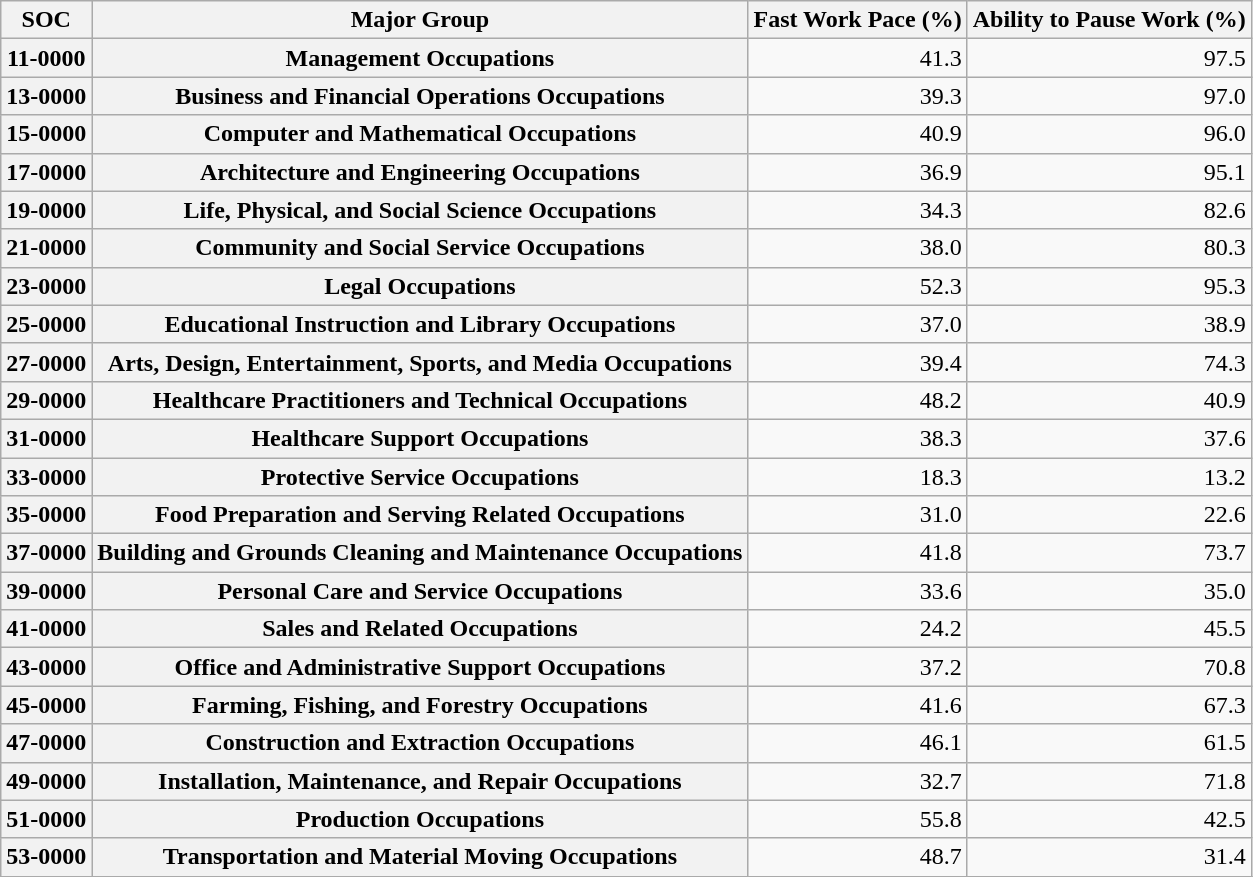<table class="wikitable plainrowheaders">
<tr>
<th scope=col>SOC</th>
<th scope=col>Major Group</th>
<th scope=col>Fast Work Pace (%)</th>
<th scope=col>Ability to Pause Work (%)</th>
</tr>
<tr>
<th scope=row>11-0000</th>
<th scope=row>Management Occupations</th>
<td align=right>41.3</td>
<td align=right>97.5</td>
</tr>
<tr>
<th scope=row>13-0000</th>
<th scope=row>Business and Financial Operations Occupations</th>
<td align=right>39.3</td>
<td align=right>97.0</td>
</tr>
<tr>
<th scope=row>15-0000</th>
<th scope=row>Computer and Mathematical Occupations</th>
<td align=right>40.9</td>
<td align=right>96.0</td>
</tr>
<tr>
<th scope=row>17-0000</th>
<th scope=row>Architecture and Engineering Occupations</th>
<td align=right>36.9</td>
<td align=right>95.1</td>
</tr>
<tr>
<th scope=row>19-0000</th>
<th scope=row>Life, Physical, and Social Science Occupations</th>
<td align=right>34.3</td>
<td align=right>82.6</td>
</tr>
<tr>
<th scope=row>21-0000</th>
<th scope=row>Community and Social Service Occupations</th>
<td align=right>38.0</td>
<td align=right>80.3</td>
</tr>
<tr>
<th scope=row>23-0000</th>
<th scope=row>Legal Occupations</th>
<td align=right>52.3</td>
<td align=right>95.3</td>
</tr>
<tr>
<th scope=row>25-0000</th>
<th scope=row>Educational Instruction and Library Occupations</th>
<td align=right>37.0</td>
<td align=right>38.9</td>
</tr>
<tr>
<th scope=row>27-0000</th>
<th scope=row>Arts, Design, Entertainment, Sports, and Media Occupations</th>
<td align=right>39.4</td>
<td align=right>74.3</td>
</tr>
<tr>
<th scope=row>29-0000</th>
<th scope=row>Healthcare Practitioners and Technical Occupations</th>
<td align=right>48.2</td>
<td align=right>40.9</td>
</tr>
<tr>
<th scope=row>31-0000</th>
<th scope=row>Healthcare Support Occupations</th>
<td align=right>38.3</td>
<td align=right>37.6</td>
</tr>
<tr>
<th scope=row>33-0000</th>
<th scope=row>Protective Service Occupations</th>
<td align=right>18.3</td>
<td align=right>13.2</td>
</tr>
<tr>
<th scope=row>35-0000</th>
<th scope=row>Food Preparation and Serving Related Occupations</th>
<td align=right>31.0</td>
<td align=right>22.6</td>
</tr>
<tr>
<th scope=row>37-0000</th>
<th scope=row>Building and Grounds Cleaning and Maintenance Occupations</th>
<td align=right>41.8</td>
<td align=right>73.7</td>
</tr>
<tr>
<th scope=row>39-0000</th>
<th scope=row>Personal Care and Service Occupations</th>
<td align=right>33.6</td>
<td align=right>35.0</td>
</tr>
<tr>
<th scope=row>41-0000</th>
<th scope=row>Sales and Related Occupations</th>
<td align=right>24.2</td>
<td align=right>45.5</td>
</tr>
<tr>
<th scope=row>43-0000</th>
<th scope=row>Office and Administrative Support Occupations</th>
<td align=right>37.2</td>
<td align=right>70.8</td>
</tr>
<tr>
<th scope=row>45-0000</th>
<th scope=row>Farming, Fishing, and Forestry Occupations</th>
<td align=right>41.6</td>
<td align=right>67.3</td>
</tr>
<tr>
<th scope=row>47-0000</th>
<th scope=row>Construction and Extraction Occupations</th>
<td align=right>46.1</td>
<td align=right>61.5</td>
</tr>
<tr>
<th scope=row>49-0000</th>
<th scope=row>Installation, Maintenance, and Repair Occupations</th>
<td align=right>32.7</td>
<td align=right>71.8</td>
</tr>
<tr>
<th scope=row>51-0000</th>
<th scope=row>Production Occupations</th>
<td align=right>55.8</td>
<td align=right>42.5</td>
</tr>
<tr>
<th scope=row>53-0000</th>
<th scope=row>Transportation and Material Moving Occupations</th>
<td align=right>48.7</td>
<td align=right>31.4</td>
</tr>
<tr>
</tr>
</table>
